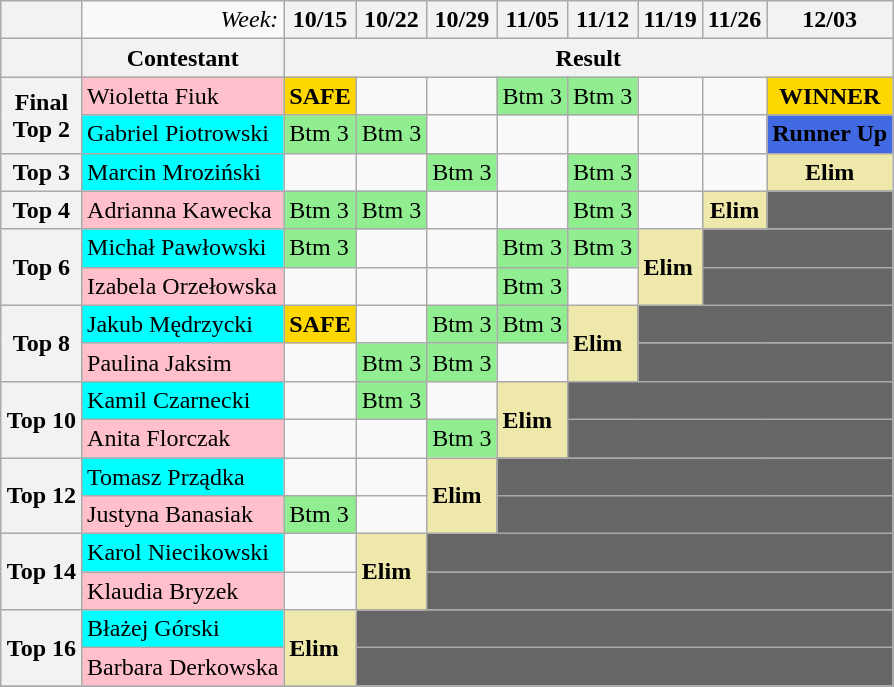<table class="wikitable" style="margin:1em auto;">
<tr>
<th></th>
<td align="right"><em>Week:</em></td>
<th>10/15</th>
<th>10/22</th>
<th>10/29</th>
<th>11/05</th>
<th>11/12</th>
<th>11/19</th>
<th>11/26</th>
<th>12/03</th>
</tr>
<tr>
<th></th>
<th>Contestant</th>
<th colspan="8" align="center">Result</th>
</tr>
<tr>
<th rowspan="2">Final<br>Top 2</th>
<td bgcolor="pink">Wioletta Fiuk</td>
<td style="background:gold;"><strong>SAFE</strong></td>
<td></td>
<td></td>
<td style="background:lightgreen;">Btm 3</td>
<td style="background:lightgreen;">Btm 3</td>
<td></td>
<td></td>
<td bgcolor="gold" align="center"><strong>WINNER</strong></td>
</tr>
<tr>
<td bgcolor="cyan">Gabriel Piotrowski</td>
<td style="background:lightgreen;">Btm 3</td>
<td style="background:lightgreen;">Btm 3</td>
<td></td>
<td></td>
<td></td>
<td></td>
<td></td>
<td bgcolor="royalblue" align="center"><strong>Runner Up</strong></td>
</tr>
<tr>
<th>Top 3</th>
<td bgcolor="cyan">Marcin Mroziński</td>
<td></td>
<td></td>
<td style="background:lightgreen;">Btm 3</td>
<td></td>
<td style="background:lightgreen;">Btm 3</td>
<td></td>
<td></td>
<td bgcolor="palegoldenrod" align="center"><strong>Elim</strong></td>
</tr>
<tr>
<th>Top 4</th>
<td bgcolor="pink">Adrianna Kawecka</td>
<td style="background:lightgreen;">Btm 3</td>
<td style="background:lightgreen;">Btm 3</td>
<td></td>
<td></td>
<td style="background:lightgreen;">Btm 3</td>
<td></td>
<td bgcolor="palegoldenrod" align="center"><strong>Elim</strong></td>
<td bgcolor="666666"></td>
</tr>
<tr>
<th rowspan="2">Top 6</th>
<td bgcolor="cyan">Michał Pawłowski</td>
<td style="background:lightgreen;">Btm 3</td>
<td></td>
<td></td>
<td style="background:lightgreen;">Btm 3</td>
<td style="background:lightgreen;">Btm 3</td>
<td rowspan="2" bgcolor="palegoldenrod"><strong>Elim</strong></td>
<td colspan="2" bgcolor="666666"></td>
</tr>
<tr>
<td bgcolor="pink">Izabela Orzełowska</td>
<td></td>
<td></td>
<td></td>
<td style="background:lightgreen;">Btm 3</td>
<td></td>
<td colspan="2" bgcolor="666666"></td>
</tr>
<tr>
<th rowspan="2">Top 8</th>
<td bgcolor="cyan">Jakub Mędrzycki</td>
<td style="background:gold;"><strong>SAFE</strong></td>
<td></td>
<td style="background:lightgreen;">Btm 3</td>
<td style="background:lightgreen;">Btm 3</td>
<td rowspan="2" bgcolor="palegoldenrod"><strong>Elim</strong></td>
<td colspan="3" bgcolor="666666"></td>
</tr>
<tr>
<td bgcolor="pink">Paulina Jaksim</td>
<td></td>
<td style="background:lightgreen;">Btm 3</td>
<td style="background:lightgreen;">Btm 3</td>
<td></td>
<td colspan="3" bgcolor="666666"></td>
</tr>
<tr>
<th rowspan="2">Top 10</th>
<td bgcolor="cyan">Kamil Czarnecki</td>
<td></td>
<td style="background:lightgreen;">Btm 3</td>
<td></td>
<td rowspan="2" bgcolor="palegoldenrod"><strong>Elim</strong></td>
<td colspan="4" bgcolor="666666"></td>
</tr>
<tr>
<td bgcolor="pink">Anita Florczak</td>
<td></td>
<td></td>
<td style="background:lightgreen;">Btm 3</td>
<td colspan="4" bgcolor="666666"></td>
</tr>
<tr>
<th rowspan="2">Top 12</th>
<td bgcolor="cyan">Tomasz Prządka</td>
<td></td>
<td></td>
<td rowspan="2" bgcolor="palegoldenrod"><strong>Elim</strong></td>
<td colspan="5" bgcolor="666666"></td>
</tr>
<tr>
<td bgcolor="pink">Justyna Banasiak</td>
<td style="background:lightgreen;">Btm 3</td>
<td></td>
<td colspan="5" bgcolor="666666"></td>
</tr>
<tr>
<th rowspan="2">Top 14</th>
<td bgcolor="cyan">Karol Niecikowski</td>
<td></td>
<td rowspan="2" bgcolor="palegoldenrod"><strong>Elim</strong></td>
<td colspan="6" bgcolor="666666"></td>
</tr>
<tr>
<td bgcolor="pink">Klaudia Bryzek</td>
<td></td>
<td colspan="6" bgcolor="666666"></td>
</tr>
<tr>
<th rowspan="2">Top 16</th>
<td bgcolor="cyan">Błażej Górski</td>
<td rowspan="2" bgcolor="palegoldenrod"><strong>Elim</strong></td>
<td colspan="7" bgcolor="666666"></td>
</tr>
<tr>
<td bgcolor="pink">Barbara Derkowska</td>
<td colspan="7" bgcolor="666666"></td>
</tr>
<tr>
</tr>
</table>
